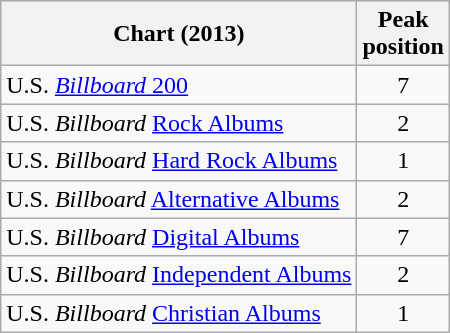<table class="wikitable sortable">
<tr>
<th>Chart (2013)</th>
<th>Peak<br>position</th>
</tr>
<tr>
<td>U.S. <a href='#'><em>Billboard</em> 200</a></td>
<td style="text-align:center;">7</td>
</tr>
<tr>
<td>U.S. <em>Billboard</em> <a href='#'>Rock Albums</a></td>
<td style="text-align:center;">2</td>
</tr>
<tr>
<td>U.S. <em>Billboard</em> <a href='#'>Hard Rock Albums</a></td>
<td style="text-align:center;">1</td>
</tr>
<tr>
<td>U.S. <em>Billboard</em> <a href='#'>Alternative Albums</a></td>
<td style="text-align:center;">2</td>
</tr>
<tr>
<td>U.S. <em>Billboard</em> <a href='#'>Digital Albums</a></td>
<td style="text-align:center;">7</td>
</tr>
<tr>
<td>U.S. <em>Billboard</em> <a href='#'>Independent Albums</a></td>
<td style="text-align:center;">2</td>
</tr>
<tr>
<td>U.S. <em>Billboard</em> <a href='#'>Christian Albums</a></td>
<td style="text-align:center;">1</td>
</tr>
</table>
